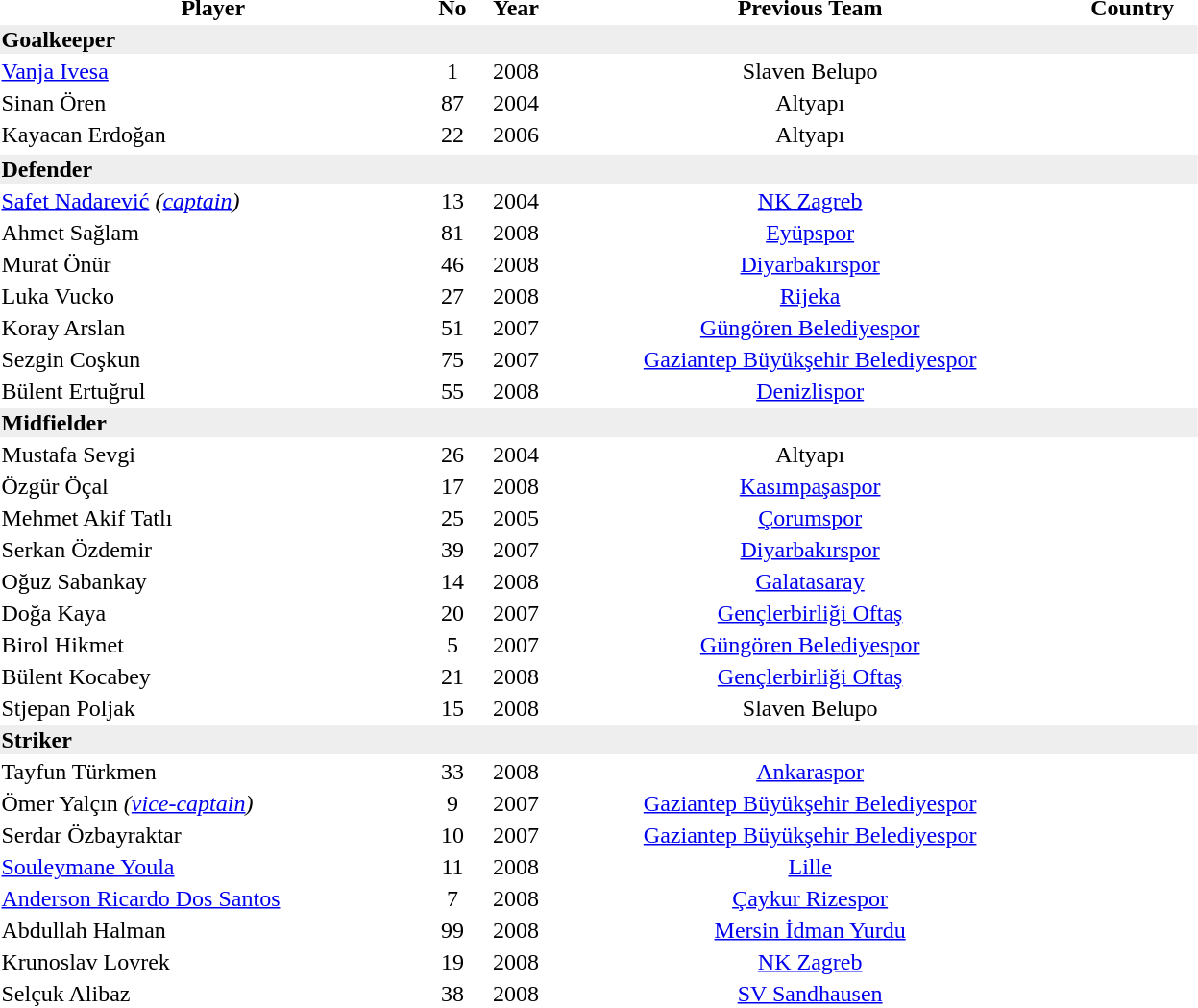<table width="835px">
<tr>
<th>Player</th>
<th>No</th>
<th>Year</th>
<th>Previous Team</th>
<th>Country</th>
</tr>
<tr ---- bgcolor="#EEEEEE">
<td colspan="6" align="left"><strong>Goalkeeper</strong></td>
</tr>
<tr ---- bgcolor="#FFFFFF">
<td><a href='#'>Vanja Ivesa</a></td>
<td align="center">1</td>
<td align="center">2008</td>
<td align="center">Slaven Belupo</td>
<td align="center"></td>
</tr>
<tr ---- bgcolor="#FFFFFF">
<td>Sinan Ören</td>
<td align="center">87</td>
<td align="center">2004</td>
<td align="center">Altyapı</td>
<td align="center"></td>
</tr>
<tr ---- bgcolor="#FFFFFF">
<td>Kayacan Erdoğan</td>
<td align="center">22</td>
<td align="center">2006</td>
<td align="center">Altyapı</td>
<td align="center"></td>
</tr>
<tr ---- bgcolor="#FFFFFF">
</tr>
<tr ---- bgcolor="#EEEEEE">
<td colspan="6" align="left"><strong>Defender</strong></td>
</tr>
<tr ---- bgcolor="#FFFFFF"|align="right">
<td><a href='#'>Safet Nadarević</a> <em>(<a href='#'>captain</a>)</em></td>
<td align="center">13</td>
<td align="center">2004</td>
<td align="center"><a href='#'>NK Zagreb</a></td>
<td align="center"></td>
</tr>
<tr ---- bgcolor="#FFFFFF">
<td>Ahmet Sağlam</td>
<td align="center">81</td>
<td align="center">2008</td>
<td align="center"><a href='#'>Eyüpspor</a></td>
<td align="center"></td>
</tr>
<tr ---- bgcolor="#FFFFFF">
<td>Murat Önür</td>
<td align="center">46</td>
<td align="center">2008</td>
<td align="center"><a href='#'>Diyarbakırspor</a></td>
<td align="center"></td>
</tr>
<tr ---- bgcolor="#FFFFFF">
<td>Luka Vucko</td>
<td align="center">27</td>
<td align="center">2008</td>
<td align="center"><a href='#'>Rijeka</a></td>
<td align="center"></td>
</tr>
<tr ---- bgcolor="#FFFFFF">
<td>Koray Arslan</td>
<td align="center">51</td>
<td align="center">2007</td>
<td align="center"><a href='#'>Güngören Belediyespor</a></td>
<td align="center"></td>
</tr>
<tr ---- bgcolor="#FFFFFF">
<td>Sezgin Coşkun</td>
<td align="center">75</td>
<td align="center">2007</td>
<td align="center"><a href='#'>Gaziantep Büyükşehir Belediyespor</a></td>
<td align="center"></td>
</tr>
<tr ---- bgcolor="#FFFFFF">
<td>Bülent Ertuğrul</td>
<td align="center">55</td>
<td align="center">2008</td>
<td align="center"><a href='#'>Denizlispor</a></td>
<td align="center"></td>
</tr>
<tr ---- bgcolor="#EEEEEE">
<td colspan="6" align="left"><strong>Midfielder</strong></td>
</tr>
<tr ---- bgcolor="#FFFFFF">
<td>Mustafa Sevgi</td>
<td align="center">26</td>
<td align="center">2004</td>
<td align="center">Altyapı</td>
<td align="center"></td>
</tr>
<tr ---- bgcolor="#FFFFFF">
<td>Özgür Öçal</td>
<td align="center">17</td>
<td align="center">2008</td>
<td align="center"><a href='#'>Kasımpaşaspor</a></td>
<td align="center"></td>
</tr>
<tr ---- bgcolor="#FFFFFF">
<td>Mehmet Akif Tatlı</td>
<td align="center">25</td>
<td align="center">2005</td>
<td align="center"><a href='#'>Çorumspor</a></td>
<td align="center"></td>
</tr>
<tr ---- bgcolor="#FFFFFF">
<td>Serkan Özdemir</td>
<td align="center">39</td>
<td align="center">2007</td>
<td align="center"><a href='#'>Diyarbakırspor</a></td>
<td align="center"></td>
</tr>
<tr ---- bgcolor="#FFFFFF">
<td>Oğuz Sabankay</td>
<td align="center">14</td>
<td align="center">2008</td>
<td align="center"><a href='#'>Galatasaray</a></td>
<td align="center"></td>
</tr>
<tr ---- bgcolor="#FFFFFF">
<td>Doğa Kaya</td>
<td align="center">20</td>
<td align="center">2007</td>
<td align="center"><a href='#'>Gençlerbirliği Oftaş</a></td>
<td align="center"></td>
</tr>
<tr ---- bgcolor="#FFFFFF">
<td>Birol Hikmet</td>
<td align="center">5</td>
<td align="center">2007</td>
<td align="center"><a href='#'>Güngören Belediyespor</a></td>
<td align="center"></td>
</tr>
<tr ---- bgcolor="#FFFFFF">
<td>Bülent Kocabey</td>
<td align="center">21</td>
<td align="center">2008</td>
<td align="center"><a href='#'>Gençlerbirliği Oftaş</a></td>
<td align="center"></td>
</tr>
<tr ---- bgcolor="#FFFFFF">
<td>Stjepan Poljak</td>
<td align="center">15</td>
<td align="center">2008</td>
<td align="center">Slaven Belupo</td>
<td align="center"></td>
</tr>
<tr ---- bgcolor="#EEEEEE">
<td colspan="6" align="left"><strong>Striker</strong></td>
</tr>
<tr ---- bgcolor="#FFFFFF">
<td>Tayfun Türkmen</td>
<td align="center">33</td>
<td align="center">2008</td>
<td align="center"><a href='#'>Ankaraspor</a></td>
<td align="center"></td>
</tr>
<tr ---- bgcolor="#FFFFFF">
<td>Ömer Yalçın <em>(<a href='#'>vice-captain</a>)</em></td>
<td align="center">9</td>
<td align="center">2007</td>
<td align="center"><a href='#'>Gaziantep Büyükşehir Belediyespor</a></td>
<td align="center"></td>
</tr>
<tr ---- bgcolor="#FFFFFF">
<td>Serdar Özbayraktar</td>
<td align="center">10</td>
<td align="center">2007</td>
<td align="center"><a href='#'>Gaziantep Büyükşehir Belediyespor</a></td>
<td align="center"></td>
</tr>
<tr ---- bgcolor="#FFFFFF">
<td><a href='#'>Souleymane Youla</a></td>
<td align="center">11</td>
<td align="center">2008</td>
<td align="center"><a href='#'>Lille</a></td>
<td align="center"></td>
</tr>
<tr ---- bgcolor="#FFFFFF">
<td><a href='#'>Anderson Ricardo Dos Santos</a></td>
<td align="center">7</td>
<td align="center">2008</td>
<td align="center"><a href='#'>Çaykur Rizespor</a></td>
<td align="center"></td>
</tr>
<tr ---- bgcolor="#FFFFFF">
<td>Abdullah Halman</td>
<td align="center">99</td>
<td align="center">2008</td>
<td align="center"><a href='#'>Mersin İdman Yurdu</a></td>
<td align="center"></td>
</tr>
<tr ---- bgcolor="#FFFFFF">
<td>Krunoslav Lovrek</td>
<td align="center">19</td>
<td align="center">2008</td>
<td align="center"><a href='#'>NK Zagreb</a></td>
<td align="center"></td>
</tr>
<tr ---- bgcolor="#FFFFFF">
<td>Selçuk Alibaz</td>
<td align="center">38</td>
<td align="center">2008</td>
<td align="center"><a href='#'>SV Sandhausen</a></td>
<td align="center"></td>
</tr>
</table>
